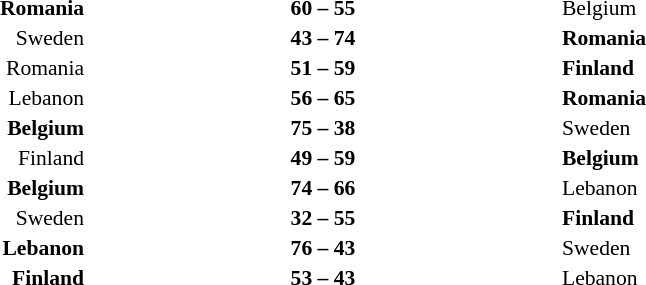<table width=75% cellspacing=1>
<tr>
<th width=25%></th>
<th width=25%></th>
<th width=25%></th>
</tr>
<tr style=font-size:90%>
<td align=right><strong>Romania</strong></td>
<td align=center><strong>60 – 55</strong></td>
<td>Belgium</td>
</tr>
<tr style=font-size:90%>
<td align=right>Sweden</td>
<td align=center><strong>43 – 74</strong></td>
<td><strong>Romania</strong></td>
</tr>
<tr style=font-size:90%>
<td align=right>Romania</td>
<td align=center><strong>51 – 59</strong></td>
<td><strong>Finland</strong></td>
</tr>
<tr style=font-size:90%>
<td align=right>Lebanon</td>
<td align=center><strong>56 – 65</strong></td>
<td><strong>Romania</strong></td>
</tr>
<tr style=font-size:90%>
<td align=right><strong>Belgium</strong></td>
<td align=center><strong>75 – 38</strong></td>
<td>Sweden</td>
</tr>
<tr style=font-size:90%>
<td align=right>Finland</td>
<td align=center><strong>49 – 59</strong></td>
<td><strong>Belgium</strong></td>
</tr>
<tr style=font-size:90%>
<td align=right><strong>Belgium</strong></td>
<td align=center><strong>74 – 66</strong></td>
<td>Lebanon</td>
</tr>
<tr style=font-size:90%>
<td align=right>Sweden</td>
<td align=center><strong>32 – 55</strong></td>
<td><strong>Finland</strong></td>
</tr>
<tr style=font-size:90%>
<td align=right><strong>Lebanon</strong></td>
<td align=center><strong>76 – 43</strong></td>
<td>Sweden</td>
</tr>
<tr style=font-size:90%>
<td align=right><strong>Finland</strong></td>
<td align=center><strong>53 – 43</strong></td>
<td>Lebanon</td>
</tr>
</table>
